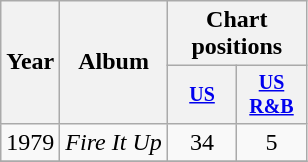<table class="wikitable" style="text-align:center;">
<tr>
<th rowspan="2">Year</th>
<th rowspan="2">Album</th>
<th colspan="2">Chart positions</th>
</tr>
<tr style="font-size:smaller;">
<th width="40"><a href='#'>US</a></th>
<th width="40"><a href='#'>US<br>R&B</a></th>
</tr>
<tr>
<td rowspan="1">1979</td>
<td align="left"><em>Fire It Up</em></td>
<td>34</td>
<td>5</td>
</tr>
<tr>
</tr>
</table>
